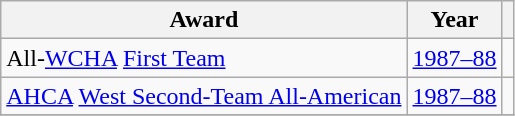<table class="wikitable">
<tr>
<th>Award</th>
<th>Year</th>
<th></th>
</tr>
<tr>
<td>All-<a href='#'>WCHA</a> <a href='#'>First Team</a></td>
<td><a href='#'>1987–88</a></td>
<td></td>
</tr>
<tr>
<td><a href='#'>AHCA</a> <a href='#'>West Second-Team All-American</a></td>
<td><a href='#'>1987–88</a></td>
<td></td>
</tr>
<tr>
</tr>
</table>
